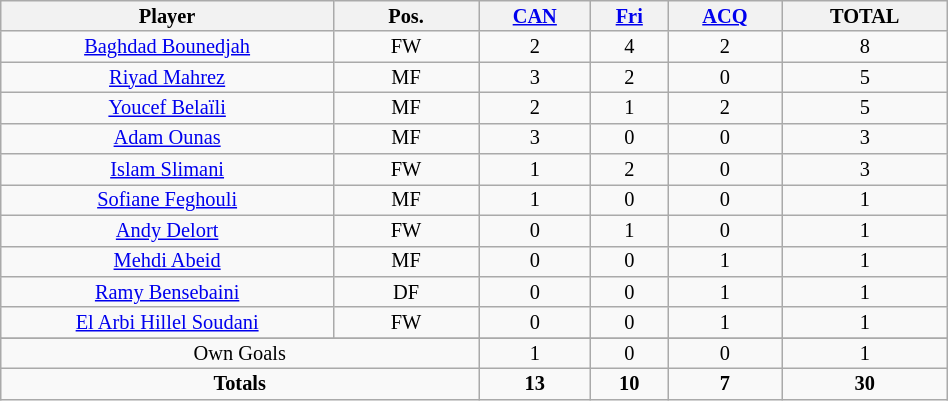<table class="wikitable sortable alternance"  style="font-size:85%; text-align:center; line-height:14px; width:50%;">
<tr>
<th width=100><strong>Player</strong></th>
<th width=40><strong>Pos.</strong></th>
<th width=10><strong><a href='#'>CAN</a></strong></th>
<th width=10><strong><a href='#'>Fri</a></strong></th>
<th width=10><strong><a href='#'>ACQ</a></strong></th>
<th width=10>TOTAL</th>
</tr>
<tr>
<td><a href='#'>Baghdad Bounedjah</a></td>
<td>FW</td>
<td>2</td>
<td>4</td>
<td>2</td>
<td>8</td>
</tr>
<tr>
<td><a href='#'>Riyad Mahrez</a></td>
<td>MF</td>
<td>3</td>
<td>2</td>
<td>0</td>
<td>5</td>
</tr>
<tr>
<td><a href='#'>Youcef Belaïli</a></td>
<td>MF</td>
<td>2</td>
<td>1</td>
<td>2</td>
<td>5</td>
</tr>
<tr>
<td><a href='#'>Adam Ounas</a></td>
<td>MF</td>
<td>3</td>
<td>0</td>
<td>0</td>
<td>3</td>
</tr>
<tr>
<td><a href='#'>Islam Slimani</a></td>
<td>FW</td>
<td>1</td>
<td>2</td>
<td>0</td>
<td>3</td>
</tr>
<tr>
<td><a href='#'>Sofiane Feghouli</a></td>
<td>MF</td>
<td>1</td>
<td>0</td>
<td>0</td>
<td>1</td>
</tr>
<tr>
<td><a href='#'>Andy Delort</a></td>
<td>FW</td>
<td>0</td>
<td>1</td>
<td>0</td>
<td>1</td>
</tr>
<tr>
<td><a href='#'>Mehdi Abeid</a></td>
<td>MF</td>
<td>0</td>
<td>0</td>
<td>1</td>
<td>1</td>
</tr>
<tr>
<td><a href='#'>Ramy Bensebaini</a></td>
<td>DF</td>
<td>0</td>
<td>0</td>
<td>1</td>
<td>1</td>
</tr>
<tr>
<td><a href='#'>El Arbi Hillel Soudani</a></td>
<td>FW</td>
<td>0</td>
<td>0</td>
<td>1</td>
<td>1</td>
</tr>
<tr>
</tr>
<tr class="sortbottom">
<td colspan="2">Own Goals</td>
<td>1</td>
<td>0</td>
<td>0</td>
<td>1</td>
</tr>
<tr class="sortbottom">
<td colspan="2"><strong>Totals</strong></td>
<td><strong>13</strong></td>
<td><strong>10</strong></td>
<td><strong>7</strong></td>
<td><strong>30</strong></td>
</tr>
</table>
